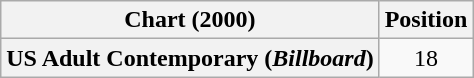<table class="wikitable plainrowheaders" style="text-align:center">
<tr>
<th>Chart (2000)</th>
<th>Position</th>
</tr>
<tr>
<th scope="row">US Adult Contemporary (<em>Billboard</em>)</th>
<td>18</td>
</tr>
</table>
